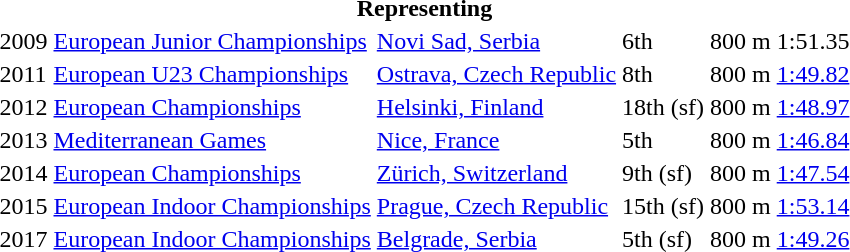<table>
<tr>
<th colspan="6">Representing </th>
</tr>
<tr>
<td>2009</td>
<td><a href='#'>European Junior Championships</a></td>
<td><a href='#'>Novi Sad, Serbia</a></td>
<td>6th</td>
<td>800 m</td>
<td>1:51.35</td>
</tr>
<tr>
<td>2011</td>
<td><a href='#'>European U23 Championships</a></td>
<td><a href='#'>Ostrava, Czech Republic</a></td>
<td>8th</td>
<td>800 m</td>
<td><a href='#'>1:49.82</a></td>
</tr>
<tr>
<td>2012</td>
<td><a href='#'>European Championships</a></td>
<td><a href='#'>Helsinki, Finland</a></td>
<td>18th (sf)</td>
<td>800 m</td>
<td><a href='#'>1:48.97</a></td>
</tr>
<tr>
<td>2013</td>
<td><a href='#'>Mediterranean Games</a></td>
<td><a href='#'>Nice, France</a></td>
<td>5th</td>
<td>800 m</td>
<td><a href='#'>1:46.84</a></td>
</tr>
<tr>
<td>2014</td>
<td><a href='#'>European Championships</a></td>
<td><a href='#'>Zürich, Switzerland</a></td>
<td>9th (sf)</td>
<td>800 m</td>
<td><a href='#'>1:47.54</a></td>
</tr>
<tr>
<td>2015</td>
<td><a href='#'>European Indoor Championships</a></td>
<td><a href='#'>Prague, Czech Republic</a></td>
<td>15th (sf)</td>
<td>800 m</td>
<td><a href='#'>1:53.14</a></td>
</tr>
<tr>
<td>2017</td>
<td><a href='#'>European Indoor Championships</a></td>
<td><a href='#'>Belgrade, Serbia</a></td>
<td>5th (sf)</td>
<td>800 m</td>
<td><a href='#'>1:49.26</a></td>
</tr>
</table>
